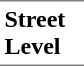<table border=0 cellspacing=0 cellpadding=3>
<tr>
<td style="border-bottom:solid 1px gray;border-top:solid 1px gray;" width=50 valign=top><strong>Street Level</strong></td>
</tr>
</table>
